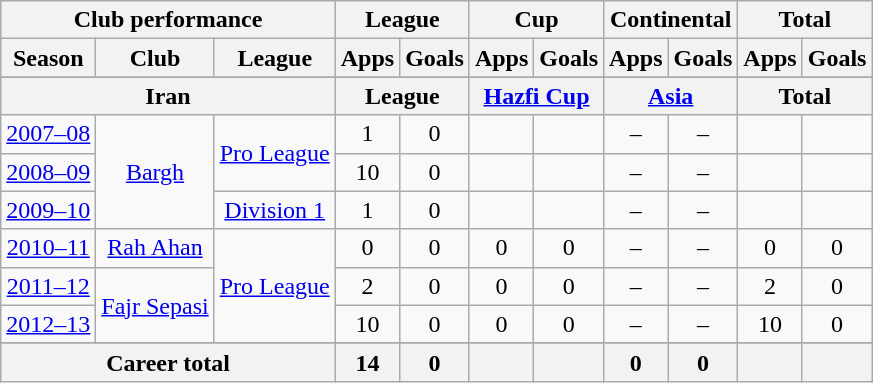<table class="wikitable" style="text-align:center">
<tr>
<th colspan=3>Club performance</th>
<th colspan=2>League</th>
<th colspan=2>Cup</th>
<th colspan=2>Continental</th>
<th colspan=2>Total</th>
</tr>
<tr>
<th>Season</th>
<th>Club</th>
<th>League</th>
<th>Apps</th>
<th>Goals</th>
<th>Apps</th>
<th>Goals</th>
<th>Apps</th>
<th>Goals</th>
<th>Apps</th>
<th>Goals</th>
</tr>
<tr>
</tr>
<tr>
<th colspan=3>Iran</th>
<th colspan=2>League</th>
<th colspan=2><a href='#'>Hazfi Cup</a></th>
<th colspan=2><a href='#'>Asia</a></th>
<th colspan=2>Total</th>
</tr>
<tr>
<td><a href='#'>2007–08</a></td>
<td rowspan="3"><a href='#'>Bargh</a></td>
<td rowspan="2"><a href='#'>Pro League</a></td>
<td>1</td>
<td>0</td>
<td></td>
<td></td>
<td>–</td>
<td>–</td>
<td></td>
<td></td>
</tr>
<tr>
<td><a href='#'>2008–09</a></td>
<td>10</td>
<td>0</td>
<td></td>
<td></td>
<td>–</td>
<td>–</td>
<td></td>
<td></td>
</tr>
<tr>
<td><a href='#'>2009–10</a></td>
<td><a href='#'>Division 1</a></td>
<td>1</td>
<td>0</td>
<td></td>
<td></td>
<td>–</td>
<td>–</td>
<td></td>
<td></td>
</tr>
<tr>
<td><a href='#'>2010–11</a></td>
<td><a href='#'>Rah Ahan</a></td>
<td rowspan="3"><a href='#'>Pro League</a></td>
<td>0</td>
<td>0</td>
<td>0</td>
<td>0</td>
<td>–</td>
<td>–</td>
<td>0</td>
<td>0</td>
</tr>
<tr>
<td><a href='#'>2011–12</a></td>
<td rowspan="2"><a href='#'>Fajr Sepasi</a></td>
<td>2</td>
<td>0</td>
<td>0</td>
<td>0</td>
<td>–</td>
<td>–</td>
<td>2</td>
<td>0</td>
</tr>
<tr>
<td><a href='#'>2012–13</a></td>
<td>10</td>
<td>0</td>
<td>0</td>
<td>0</td>
<td>–</td>
<td>–</td>
<td>10</td>
<td>0</td>
</tr>
<tr>
</tr>
<tr>
<th colspan=3>Career total</th>
<th>14</th>
<th>0</th>
<th></th>
<th></th>
<th>0</th>
<th>0</th>
<th></th>
<th></th>
</tr>
</table>
